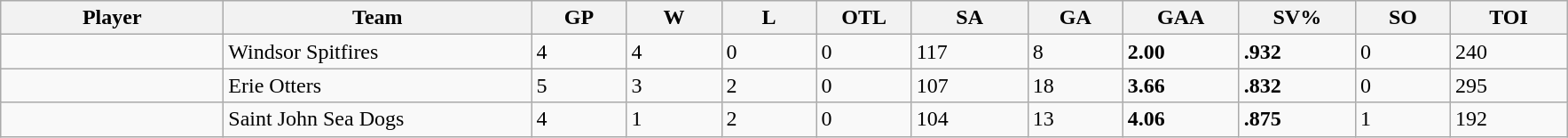<table class="wikitable sortable">
<tr>
<th style="width:10em">Player</th>
<th style="width:14em">Team</th>
<th style="width:4em">GP</th>
<th style="width:4em">W</th>
<th style="width:4em">L</th>
<th style="width:4em">OTL</th>
<th style="width:5em">SA</th>
<th style="width:4em">GA</th>
<th style="width:5em">GAA</th>
<th style="width:5em">SV%</th>
<th style="width:4em">SO</th>
<th style="width:5em">TOI</th>
</tr>
<tr>
<td></td>
<td>Windsor Spitfires</td>
<td>4</td>
<td>4</td>
<td>0</td>
<td>0</td>
<td>117</td>
<td>8</td>
<td><strong>2.00</strong></td>
<td><strong>.932</strong></td>
<td>0</td>
<td>240</td>
</tr>
<tr>
<td></td>
<td>Erie Otters</td>
<td>5</td>
<td>3</td>
<td>2</td>
<td>0</td>
<td>107</td>
<td>18</td>
<td><strong>3.66</strong></td>
<td><strong>.832</strong></td>
<td>0</td>
<td>295</td>
</tr>
<tr>
<td></td>
<td>Saint John Sea Dogs</td>
<td>4</td>
<td>1</td>
<td>2</td>
<td>0</td>
<td>104</td>
<td>13</td>
<td><strong>4.06</strong></td>
<td><strong>.875</strong></td>
<td>1</td>
<td>192</td>
</tr>
</table>
